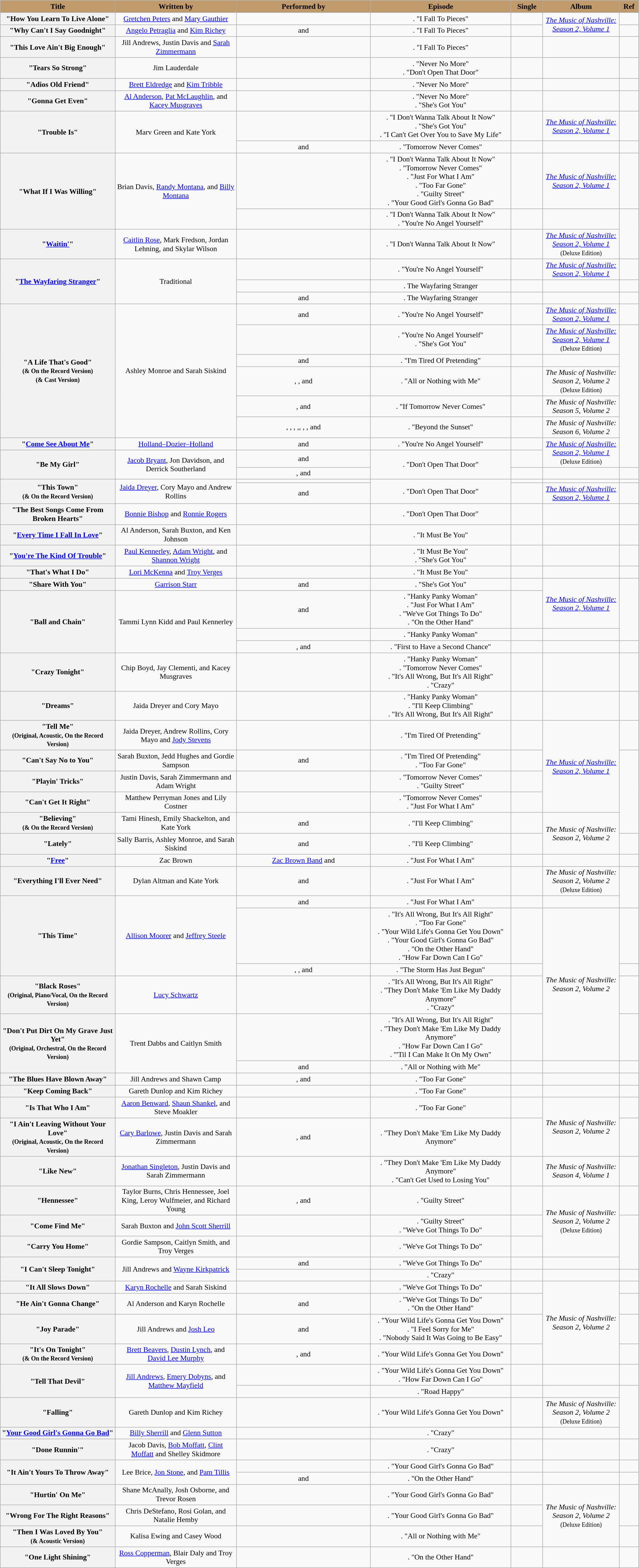<table class="wikitable sortable" style="font-size:90%; text-align: center">
<tr>
<th scope="col" style="background:#C19A6B;" width="18%">Title</th>
<th scope="col" style="background:#C19A6B;" width="19%">Written by</th>
<th scope="col" style="background:#C19A6B;" width="21%">Performed by</th>
<th scope="col" style="background:#C19A6B;" width="22%">Episode</th>
<th scope="col" style="background:#C19A6B;" width="5%">Single</th>
<th scope="col" style="background:#C19A6B;" width="12%">Album</th>
<th scope="col" style="background:#C19A6B;" width="3%">Ref</th>
</tr>
<tr>
<th scope="row">"How You Learn To Live Alone"</th>
<td><a href='#'>Gretchen Peters</a> and <a href='#'>Mary Gauthier</a></td>
<td></td>
<td>. "I Fall To Pieces"</td>
<td></td>
<td rowspan="2"><em><a href='#'>The Music of Nashville: Season 2, Volume 1</a></em></td>
<td align="center"></td>
</tr>
<tr>
<th scope="row">"Why Can't I Say Goodnight"</th>
<td><a href='#'>Angelo Petraglia</a> and <a href='#'>Kim Richey</a></td>
<td> and </td>
<td>. "I Fall To Pieces"</td>
<td></td>
<td align="center"></td>
</tr>
<tr>
<th scope="row">"This Love Ain't Big Enough"</th>
<td>Jill Andrews, Justin Davis and <a href='#'>Sarah Zimmermann</a></td>
<td></td>
<td>. "I Fall To Pieces"</td>
<td></td>
<td></td>
<td align="center"></td>
</tr>
<tr>
<th scope="row">"Tears So Strong"</th>
<td>Jim Lauderdale</td>
<td></td>
<td>. "Never No More" <br> . "Don't Open That Door"</td>
<td></td>
<td></td>
<td align="center"></td>
</tr>
<tr>
<th scope="row">"Adios Old Friend"</th>
<td><a href='#'>Brett Eldredge</a> and <a href='#'>Kim Tribble</a></td>
<td></td>
<td>. "Never No More"</td>
<td></td>
<td></td>
<td align="center"></td>
</tr>
<tr>
<th scope="row">"Gonna Get Even"</th>
<td><a href='#'>Al Anderson</a>, <a href='#'>Pat McLaughlin</a>, and <a href='#'>Kacey Musgraves</a></td>
<td></td>
<td>. "Never No More" <br> . "She's Got You"</td>
<td></td>
<td></td>
<td align="center"></td>
</tr>
<tr>
<th scope="row" rowspan="2">"Trouble Is"</th>
<td rowspan="2">Marv Green and Kate York</td>
<td></td>
<td>. "I Don't Wanna Talk About It Now" <br> . "She's Got You" <br> . "I Can't Get Over You to Save My Life"</td>
<td></td>
<td><em><a href='#'>The Music of Nashville: Season 2, Volume 1</a></em></td>
<td align="center"></td>
</tr>
<tr>
<td> and </td>
<td>. "Tomorrow Never Comes"</td>
<td></td>
<td></td>
<td align="center"></td>
</tr>
<tr>
<th scope="row" rowspan="2">"What If I Was Willing"</th>
<td rowspan="2">Brian Davis, <a href='#'>Randy Montana</a>, and <a href='#'>Billy Montana</a></td>
<td></td>
<td>. "I Don't Wanna Talk About It Now" <br> . "Tomorrow Never Comes" <br> . "Just For What I Am" <br> . "Too Far Gone" <br> . "Guilty Street" <br> . "Your Good Girl's Gonna Go Bad"</td>
<td></td>
<td><em><a href='#'>The Music of Nashville: Season 2, Volume 1</a></em></td>
<td align="center"></td>
</tr>
<tr>
<td></td>
<td>. "I Don't Wanna Talk About It Now" <br> . "You're No Angel Yourself"</td>
<td></td>
<td></td>
<td rowspan="2" align="center"></td>
</tr>
<tr>
<th scope="row">"<a href='#'>Waitin'</a>"</th>
<td><a href='#'>Caitlin Rose</a>, Mark Fredson, Jordan Lehning, and Skylar Wilson</td>
<td></td>
<td>. "I Don't Wanna Talk About It Now"</td>
<td></td>
<td><em><a href='#'>The Music of Nashville: Season 2, Volume 1</a></em> <small>(Deluxe Edition)</small></td>
</tr>
<tr>
<th scope="row" rowspan="3">"<a href='#'>The Wayfaring Stranger</a>"</th>
<td rowspan="3">Traditional</td>
<td></td>
<td>. "You're No Angel Yourself"</td>
<td></td>
<td><em><a href='#'>The Music of Nashville: Season 2, Volume 1</a></em></td>
<td align="center"></td>
</tr>
<tr>
<td></td>
<td>. The Wayfaring Stranger</td>
<td></td>
<td></td>
<td align="center"></td>
</tr>
<tr>
<td> and </td>
<td>. The Wayfaring Stranger</td>
<td></td>
<td></td>
<td align="center"></td>
</tr>
<tr>
<th scope="row" rowspan="6">"A Life That's Good" <br> <small> (& On the Record Version) </small> <br> <small> (& Cast Version) </small></th>
<td rowspan="6">Ashley Monroe and Sarah Siskind</td>
<td> and </td>
<td>. "You're No Angel Yourself"</td>
<td></td>
<td><em><a href='#'>The Music of Nashville: Season 2, Volume 1</a></em></td>
<td align="center"></td>
</tr>
<tr>
<td></td>
<td>. "You're No Angel Yourself" <br> . "She's Got You"</td>
<td></td>
<td><em><a href='#'>The Music of Nashville: Season 2, Volume 1</a></em> <small>(Deluxe Edition)</small></td>
<td rowspan="7" align="center"></td>
</tr>
<tr>
<td> and </td>
<td>. "I'm Tired Of Pretending"</td>
<td></td>
<td></td>
</tr>
<tr>
<td>, ,  and </td>
<td>. "All or Nothing with Me"</td>
<td></td>
<td><em>The Music of Nashville: Season 2, Volume 2</em> <small>(Deluxe Edition)</small></td>
</tr>
<tr>
<td>,  and </td>
<td>. "If Tomorrow Never Comes"</td>
<td></td>
<td><em>The Music of Nashville: Season 5, Volume 2</em></td>
</tr>
<tr>
<td>, , , ,, , ,  and </td>
<td>. "Beyond the Sunset"</td>
<td></td>
<td><em>The Music of Nashville: Season 6, Volume 2</em></td>
</tr>
<tr>
<th scope="row">"<a href='#'>Come See About Me</a>"</th>
<td><a href='#'>Holland–Dozier–Holland</a></td>
<td> and </td>
<td>. "You're No Angel Yourself"</td>
<td></td>
<td rowspan="2"><em><a href='#'>The Music of Nashville: Season 2, Volume 1</a></em> <small>(Deluxe Edition)</small></td>
</tr>
<tr>
<th scope="row" rowspan="2">"Be My Girl"</th>
<td rowspan="2"><a href='#'>Jacob Bryant</a>, Jon Davidson, and Derrick Southerland</td>
<td> and </td>
<td rowspan="2">. "Don't Open That Door"</td>
<td></td>
</tr>
<tr>
<td>,  and </td>
<td></td>
<td></td>
</tr>
<tr>
<th scope="row" rowspan="2">"This Town" <br> <small> (& On the Record Version) </small></th>
<td rowspan="2"><a href='#'>Jaida Dreyer</a>, Cory Mayo and Andrew Rollins</td>
<td></td>
<td rowspan="2">. "Don't Open That Door"</td>
<td></td>
<td></td>
<td></td>
</tr>
<tr>
<td> and </td>
<td></td>
<td><em><a href='#'>The Music of Nashville: Season 2, Volume 1</a></em></td>
<td align="center"></td>
</tr>
<tr>
<th scope="row">"The Best Songs Come From Broken Hearts"</th>
<td><a href='#'>Bonnie Bishop</a> and <a href='#'>Ronnie Rogers</a></td>
<td></td>
<td>. "Don't Open That Door"</td>
<td></td>
<td></td>
<td align="center"></td>
</tr>
<tr>
<th scope="row">"<a href='#'>Every Time I Fall In Love</a>"</th>
<td>Al Anderson, Sarah Buxton, and Ken Johnson</td>
<td></td>
<td>. "It Must Be You"</td>
<td></td>
<td></td>
<td align="center"></td>
</tr>
<tr>
<th scope="row">"<a href='#'>You're The Kind Of Trouble</a>"</th>
<td><a href='#'>Paul Kennerley</a>, <a href='#'>Adam Wright</a>, and <a href='#'>Shannon Wright</a></td>
<td></td>
<td>. "It Must Be You" <br> . "She's Got You"</td>
<td></td>
<td></td>
<td align="center"></td>
</tr>
<tr>
<th scope="row">"That's What I Do"</th>
<td><a href='#'>Lori McKenna</a> and <a href='#'>Troy Verges</a></td>
<td></td>
<td>. "It Must Be You"</td>
<td></td>
<td></td>
<td align="center"></td>
</tr>
<tr>
<th scope="row">"Share With You"</th>
<td><a href='#'>Garrison Starr</a></td>
<td> and </td>
<td>. "She's Got You"</td>
<td></td>
<td rowspan="2"><em><a href='#'>The Music of Nashville: Season 2, Volume 1</a></em></td>
<td align="center" rowspan="3"></td>
</tr>
<tr>
<th scope="row" rowspan="3">"Ball and Chain"</th>
<td rowspan="3">Tammi Lynn Kidd and Paul Kennerley</td>
<td> and </td>
<td>. "Hanky Panky Woman" <br> . "Just For What I Am" <br> . "We've Got Things To Do" <br> . "On the Other Hand"</td>
<td></td>
</tr>
<tr>
<td></td>
<td>. "Hanky Panky Woman"</td>
<td></td>
<td></td>
</tr>
<tr>
<td>,  and </td>
<td>. "First to Have a Second Chance"</td>
<td></td>
<td></td>
<td></td>
</tr>
<tr>
<th scope="row">"Crazy Tonight"</th>
<td>Chip Boyd, Jay Clementi, and Kacey Musgraves</td>
<td></td>
<td>. "Hanky Panky Woman" <br> . "Tomorrow Never Comes" <br> . "It's All Wrong, But It's All Right" <br> . "Crazy"</td>
<td></td>
<td></td>
<td align="center"></td>
</tr>
<tr>
<th scope="row">"Dreams"</th>
<td>Jaida Dreyer and Cory Mayo</td>
<td></td>
<td>. "Hanky Panky Woman" <br> . "I'll Keep Climbing" <br> . "It's All Wrong, But It's All Right"</td>
<td></td>
<td></td>
<td align="center"></td>
</tr>
<tr>
<th scope="row">"Tell Me" <br> <small>(Original, Acoustic, On the Record Version)</small></th>
<td>Jaida Dreyer, Andrew Rollins, Cory Mayo and <a href='#'>Jody Stevens</a></td>
<td></td>
<td>. "I'm Tired Of Pretending"</td>
<td></td>
<td rowspan="4"><em><a href='#'>The Music of Nashville: Season 2, Volume 1</a></em></td>
<td align="center"></td>
</tr>
<tr>
<th scope="row">"Can't Say No to You"</th>
<td>Sarah Buxton, Jedd Hughes and Gordie Sampson</td>
<td> and </td>
<td>. "I'm Tired Of Pretending" <br> . "Too Far Gone"</td>
<td></td>
<td align="center" rowspan="4"></td>
</tr>
<tr>
<th scope="row">"Playin' Tricks"</th>
<td>Justin Davis, Sarah Zimmermann and Adam Wright</td>
<td></td>
<td>. "Tomorrow Never Comes" <br> . "Guilty Street"</td>
<td></td>
</tr>
<tr>
<th scope="row">"Can't Get It Right"</th>
<td>Matthew Perryman Jones and Lily Costner</td>
<td></td>
<td>. "Tomorrow Never Comes" <br> . "Just For What I Am"</td>
<td></td>
</tr>
<tr>
<th scope="row">"Believing" <br> <small> (& On the Record Version) </small></th>
<td>Tami Hinesh, Emily Shackelton, and Kate York</td>
<td> and </td>
<td>. "I'll Keep Climbing"</td>
<td></td>
<td rowspan="2"><em>The Music of Nashville: Season 2, Volume 2</em></td>
</tr>
<tr>
<th scope="row">"Lately"</th>
<td>Sally Barris, Ashley Monroe, and Sarah Siskind</td>
<td> and </td>
<td>. "I'll Keep Climbing"</td>
<td></td>
<td align="center"></td>
</tr>
<tr>
<th scope="row">"<a href='#'>Free</a>"</th>
<td>Zac Brown</td>
<td><a href='#'>Zac Brown Band</a> and </td>
<td>. "Just For What I Am"</td>
<td></td>
<td></td>
<td align="center"></td>
</tr>
<tr>
<th scope="row">"Everything I'll Ever Need"</th>
<td>Dylan Altman and Kate York</td>
<td> and </td>
<td>. "Just For What I Am"</td>
<td></td>
<td><em>The Music of Nashville: Season 2, Volume 2</em> <small>(Deluxe Edition)</small></td>
<td rowspan="2" align="center"></td>
</tr>
<tr>
<th scope="row" rowspan="3">"This Time"</th>
<td rowspan="3"><a href='#'>Allison Moorer</a> and <a href='#'>Jeffrey Steele</a></td>
<td> and </td>
<td>. "Just For What I Am"</td>
<td></td>
<td></td>
</tr>
<tr>
<td></td>
<td>. "It's All Wrong, But It's All Right" <br> . "Too Far Gone" <br> . "Your Wild Life's Gonna Get You Down" <br> . "Your Good Girl's Gonna Go Bad" <br> . "On the Other Hand" <br> . "How Far Down Can I Go"</td>
<td></td>
<td rowspan="4"><em>The Music of Nashville: Season 2, Volume 2</em></td>
<td align="center"></td>
</tr>
<tr>
<td>, ,  and </td>
<td>. "The Storm Has Just Begun"</td>
<td></td>
<td></td>
</tr>
<tr>
<th scope="row">"Black Roses" <br> <small> (Original, Piano/Vocal, On the Record Version)</small></th>
<td><a href='#'>Lucy Schwartz</a></td>
<td></td>
<td>. "It's All Wrong, But It's All Right" <br> . "They Don't Make 'Em Like My Daddy Anymore" <br> . "Crazy"</td>
<td></td>
<td align="center"></td>
</tr>
<tr>
<th scope="row" rowspan="2">"Don't Put Dirt On My Grave Just Yet" <br> <small>(Original, Orchestral, On the Record Version)</small></th>
<td rowspan="2">Trent Dabbs and Caitlyn Smith</td>
<td></td>
<td>. "It's All Wrong, But It's All Right" <br> . "They Don't Make 'Em Like My Daddy Anymore"<br> . "How Far Down Can I Go"<br>. "'Til I Can Make It On My Own"</td>
<td></td>
<td align="center"></td>
</tr>
<tr>
<td> and </td>
<td>. "All or Nothing with Me"</td>
<td></td>
<td></td>
<td align="center"></td>
</tr>
<tr>
<th scope="row">"The Blues Have Blown Away"</th>
<td>Jill Andrews and Shawn Camp</td>
<td>,  and </td>
<td>. "Too Far Gone"</td>
<td></td>
<td></td>
<td align="center"></td>
</tr>
<tr>
<th scope="row">"Keep Coming Back"</th>
<td>Gareth Dunlop and Kim Richey</td>
<td></td>
<td>. "Too Far Gone"</td>
<td></td>
<td></td>
<td align="center"></td>
</tr>
<tr>
<th scope="row">"Is That Who I Am"</th>
<td><a href='#'>Aaron Benward</a>, <a href='#'>Shaun Shankel</a>, and Steve Moakler</td>
<td></td>
<td>. "Too Far Gone"</td>
<td></td>
<td rowspan="2"><em>The Music of Nashville: Season 2, Volume 2</em></td>
<td align="center"></td>
</tr>
<tr>
<th scope="row">"I Ain't Leaving Without Your Love" <br> <small> (Original, Acoustic, On the Record Version) </small></th>
<td><a href='#'>Cary Barlowe</a>, Justin Davis and Sarah Zimmermann</td>
<td>,  and </td>
<td>. "They Don't Make 'Em Like My Daddy Anymore"</td>
<td></td>
<td align="center"></td>
</tr>
<tr>
<th scope="row">"Like New"</th>
<td><a href='#'>Jonathan Singleton</a>, Justin Davis and Sarah Zimmermann</td>
<td></td>
<td>. "They Don't Make 'Em Like My Daddy Anymore"<br>. "Can't Get Used to Losing You"</td>
<td></td>
<td><em>The Music of Nashville: Season 4, Volume 1</em></td>
<td align="center"></td>
</tr>
<tr>
<th scope="row">"Hennessee"</th>
<td>Taylor Burns, Chris Hennessee, Joel King, Leroy Wulfmeier, and Richard Young</td>
<td>,  and </td>
<td>. "Guilty Street"</td>
<td></td>
<td rowspan="3"><em>The Music of Nashville: Season 2, Volume 2</em> <small> (Deluxe Edition) </small></td>
<td align="center"></td>
</tr>
<tr>
<th scope="row">"Come Find Me"</th>
<td>Sarah Buxton and <a href='#'>John Scott Sherrill</a></td>
<td></td>
<td>. "Guilty Street" <br> . "We've Got Things To Do"</td>
<td></td>
<td rowspan="3" align="center"></td>
</tr>
<tr>
<th scope="row">"Carry You Home"</th>
<td>Gordie Sampson, Caitlyn Smith, and Troy Verges</td>
<td></td>
<td>. "We've Got Things To Do"</td>
<td></td>
</tr>
<tr>
<th rowspan="2" scope="row">"I Can't Sleep Tonight"</th>
<td rowspan="2">Jill Andrews and <a href='#'>Wayne Kirkpatrick</a></td>
<td> and </td>
<td>. "We've Got Things To Do"</td>
<td></td>
<td></td>
</tr>
<tr>
<td></td>
<td>. "Crazy"</td>
<td></td>
<td></td>
<td align="center"></td>
</tr>
<tr>
<th scope="row">"It All Slows Down"</th>
<td><a href='#'>Karyn Rochelle</a> and Sarah Siskind</td>
<td></td>
<td>. "We've Got Things To Do"</td>
<td></td>
<td rowspan="4"><em>The Music of Nashville: Season 2, Volume 2</em></td>
<td align="center"></td>
</tr>
<tr>
<th scope="row">"He Ain't Gonna Change"</th>
<td>Al Anderson and Karyn Rochelle</td>
<td> and </td>
<td>. "We've Got Things To Do" <br> . "On the Other Hand"</td>
<td></td>
<td align="center"></td>
</tr>
<tr>
<th scope="row">"Joy Parade"</th>
<td>Jill Andrews and <a href='#'>Josh Leo</a></td>
<td> and </td>
<td>. "Your Wild Life's Gonna Get You Down" <br> . "I Feel Sorry for Me" <br> . "Nobody Said It Was Going to Be Easy"</td>
<td></td>
<td align="center"></td>
</tr>
<tr>
<th scope="row">"It's On Tonight" <br> <small> (& On the Record Version) </small></th>
<td><a href='#'>Brett Beavers</a>, <a href='#'>Dustin Lynch</a>, and <a href='#'>David Lee Murphy</a></td>
<td>,  and </td>
<td>. "Your Wild Life's Gonna Get You Down"</td>
<td></td>
<td align="center"></td>
</tr>
<tr>
<th scope="row" rowspan="2">"Tell That Devil"</th>
<td rowspan="2"><a href='#'>Jill Andrews</a>, <a href='#'>Emery Dobyns</a>, and <a href='#'>Matthew Mayfield</a></td>
<td></td>
<td>. "Your Wild Life's Gonna Get You Down" <br> . "How Far Down Can I Go"</td>
<td></td>
<td></td>
<td align="center"></td>
</tr>
<tr>
<td></td>
<td>. "Road Happy"</td>
<td></td>
<td></td>
<td align="center" rowspan="3"></td>
</tr>
<tr>
<th scope="row">"Falling"</th>
<td>Gareth Dunlop and Kim Richey</td>
<td></td>
<td>. "Your Wild Life's Gonna Get You Down"</td>
<td></td>
<td><em>The Music of Nashville: Season 2, Volume 2</em> <small> (Deluxe Edition) </small></td>
</tr>
<tr>
<th scope="row">"<a href='#'>Your Good Girl's Gonna Go Bad</a>"</th>
<td><a href='#'>Billy Sherrill</a> and <a href='#'>Glenn Sutton</a></td>
<td></td>
<td>. "Crazy"</td>
<td></td>
<td></td>
</tr>
<tr>
<th scope="row">"Done Runnin'"</th>
<td>Jacob Davis, <a href='#'>Bob Moffatt</a>, <a href='#'>Clint Moffatt</a> and Shelley Skidmore</td>
<td></td>
<td>. "Crazy"</td>
<td></td>
<td></td>
<td align="center"></td>
</tr>
<tr>
<th scope="row" rowspan="2">"It Ain't Yours To Throw Away"</th>
<td rowspan="2">Lee Brice, <a href='#'>Jon Stone</a>, and <a href='#'>Pam Tillis</a></td>
<td></td>
<td>. "Your Good Girl's Gonna Go Bad"</td>
<td></td>
<td></td>
<td align="center"></td>
</tr>
<tr>
<td> and </td>
<td>. "On the Other Hand"</td>
<td></td>
<td></td>
<td align="center"></td>
</tr>
<tr>
<th scope="row">"Hurtin' On Me"</th>
<td>Shane McAnally, Josh Osborne, and Trevor Rosen</td>
<td></td>
<td>. "Your Good Girl's Gonna Go Bad"</td>
<td></td>
<td rowspan="3"><em>The Music of Nashville: Season 2, Volume 2</em> <small>(Deluxe Edition)</small></td>
<td rowspan="2" align="center"></td>
</tr>
<tr>
<th scope="row">"Wrong For The Right Reasons"</th>
<td>Chris DeStefano, Rosi Golan, and Natalie Hemby</td>
<td></td>
<td>. "Your Good Girl's Gonna Go Bad"</td>
<td></td>
</tr>
<tr>
<th scope="row">"Then I Was Loved By You" <br> <small>(& Acoustic Version)</small></th>
<td>Kalisa Ewing and Casey Wood</td>
<td></td>
<td>. "All or Nothing with Me"</td>
<td></td>
<td align="center"></td>
</tr>
<tr>
<th scope="row">"One Light Shining"</th>
<td><a href='#'>Ross Copperman</a>, Blair Daly and Troy Verges</td>
<td></td>
<td>. "On the Other Hand"</td>
<td></td>
<td></td>
<td align="center"></td>
</tr>
</table>
